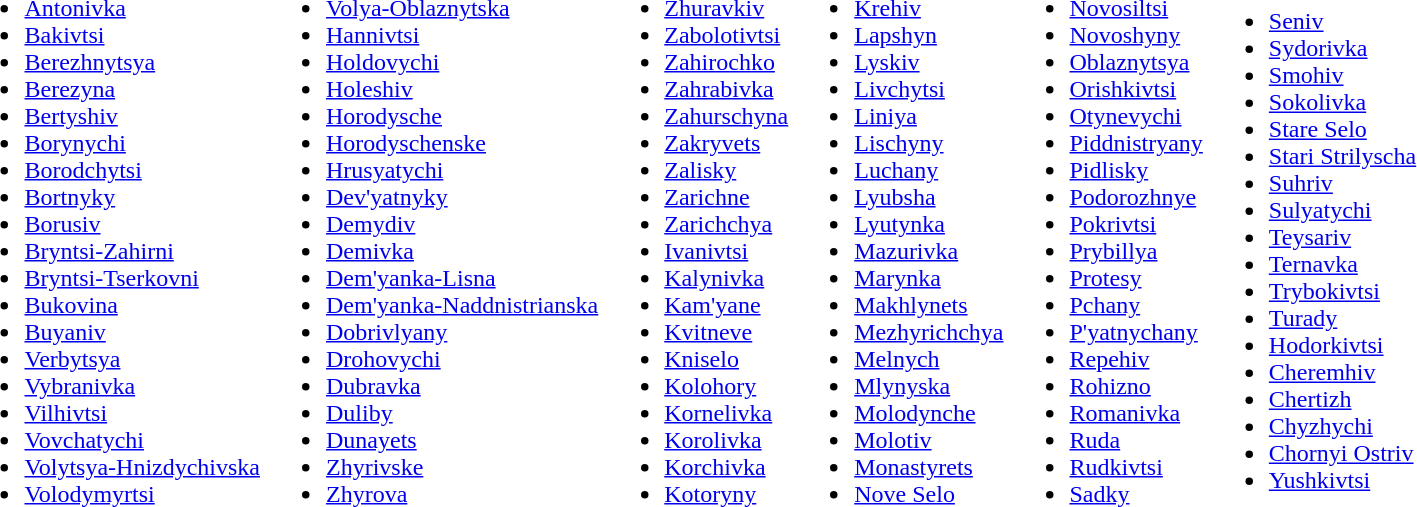<table>
<tr>
<td><br><ul><li><a href='#'>Antonivka</a> </li><li><a href='#'>Bakivtsi</a> </li><li><a href='#'>Berezhnytsya</a> </li><li><a href='#'>Berezyna</a> </li><li><a href='#'>Bertyshiv</a> </li><li><a href='#'>Borynychi</a> </li><li><a href='#'>Borodchytsi</a> </li><li><a href='#'>Bortnyky</a> </li><li><a href='#'>Borusiv</a> </li><li><a href='#'>Bryntsi-Zahirni</a> </li><li><a href='#'>Bryntsi-Tserkovni</a> </li><li><a href='#'>Bukovina</a> </li><li><a href='#'>Buyaniv</a> </li><li><a href='#'>Verbytsya</a> </li><li><a href='#'>Vybranivka</a> </li><li><a href='#'>Vilhivtsi</a> </li><li><a href='#'>Vovchatychi</a> </li><li><a href='#'>Volytsya-Hnizdychivska</a> </li><li><a href='#'>Volodymyrtsi</a> </li></ul></td>
<td><br><ul><li><a href='#'>Volya-Oblaznytska</a> </li><li><a href='#'>Hannivtsi</a> </li><li><a href='#'>Holdovychi</a> </li><li><a href='#'>Holeshiv</a> </li><li><a href='#'>Horodysche</a> </li><li><a href='#'>Horodyschenske</a> </li><li><a href='#'>Hrusyatychi</a> </li><li><a href='#'>Dev'yatnyky</a> </li><li><a href='#'>Demydiv</a> </li><li><a href='#'>Demivka</a> </li><li><a href='#'>Dem'yanka-Lisna </a> </li><li><a href='#'>Dem'yanka-Naddnistrianska</a> </li><li><a href='#'>Dobrivlyany</a> </li><li><a href='#'>Drohovychi</a> </li><li><a href='#'>Dubravka</a> </li><li><a href='#'>Duliby</a> </li><li><a href='#'>Dunayets</a> </li><li><a href='#'>Zhyrivske</a> </li><li><a href='#'>Zhyrova</a> </li></ul></td>
<td><br><ul><li><a href='#'>Zhuravkiv</a> </li><li><a href='#'>Zabolotivtsi</a> </li><li><a href='#'>Zahirochko</a> </li><li><a href='#'>Zahrabivka</a> </li><li><a href='#'>Zahurschyna</a> </li><li><a href='#'>Zakryvets</a> </li><li><a href='#'>Zalisky</a> </li><li><a href='#'>Zarichne</a> </li><li><a href='#'>Zarichchya</a> </li><li><a href='#'>Ivanivtsi</a> </li><li><a href='#'>Kalynivka</a> </li><li><a href='#'>Kam'yane</a> </li><li><a href='#'>Kvitneve</a> </li><li><a href='#'>Kniselo</a> </li><li><a href='#'>Kolohory</a> </li><li><a href='#'>Kornelivka</a> </li><li><a href='#'>Korolivka</a> </li><li><a href='#'>Korchivka</a> </li><li><a href='#'>Kotoryny</a> </li></ul></td>
<td><br><ul><li><a href='#'>Krehiv</a> </li><li><a href='#'>Lapshyn</a> </li><li><a href='#'>Lyskiv</a> </li><li><a href='#'>Livchytsi</a> </li><li><a href='#'>Liniya</a> </li><li><a href='#'>Lischyny</a> </li><li><a href='#'>Luchany</a> </li><li><a href='#'>Lyubsha</a> </li><li><a href='#'>Lyutynka</a> </li><li><a href='#'>Mazurivka</a> </li><li><a href='#'>Marynka</a> </li><li><a href='#'>Makhlynets</a> </li><li><a href='#'>Mezhyrichchya</a> </li><li><a href='#'>Melnych</a> </li><li><a href='#'>Mlynyska</a> </li><li><a href='#'>Molodynche</a> </li><li><a href='#'>Molotiv</a> </li><li><a href='#'>Monastyrets</a> </li><li><a href='#'>Nove Selo </a> </li></ul></td>
<td><br><ul><li><a href='#'>Novosiltsi</a> </li><li><a href='#'>Novoshyny</a> </li><li><a href='#'>Oblaznytsya</a> </li><li><a href='#'>Orishkivtsi</a> </li><li><a href='#'>Otynevychi</a> </li><li><a href='#'>Piddnistryany</a> </li><li><a href='#'>Pidlisky</a> </li><li><a href='#'>Podorozhnye</a> </li><li><a href='#'>Pokrivtsi</a> </li><li><a href='#'>Prybillya</a> </li><li><a href='#'>Protesy</a> </li><li><a href='#'>Pchany</a> </li><li><a href='#'>P'yatnychany</a> </li><li><a href='#'>Repehiv</a> </li><li><a href='#'>Rohizno</a> </li><li><a href='#'>Romanivka</a> </li><li><a href='#'>Ruda</a> </li><li><a href='#'>Rudkivtsi</a> </li><li><a href='#'>Sadky</a> </li></ul></td>
<td><br><ul><li><a href='#'>Seniv</a> </li><li><a href='#'>Sydorivka</a> </li><li><a href='#'>Smohiv</a> </li><li><a href='#'>Sokolivka</a> </li><li><a href='#'>Stare Selo</a> </li><li><a href='#'>Stari Strilyscha</a> </li><li><a href='#'>Suhriv</a> </li><li><a href='#'>Sulyatychi</a> </li><li><a href='#'>Teysariv</a> </li><li><a href='#'>Ternavka</a> </li><li><a href='#'>Trybokivtsi</a> </li><li><a href='#'>Turady</a> </li><li><a href='#'>Hodorkivtsi</a> </li><li><a href='#'>Cheremhiv</a> </li><li><a href='#'>Chertizh</a> </li><li><a href='#'>Chyzhychi</a> </li><li><a href='#'>Chornyi Ostriv</a> </li><li><a href='#'>Yushkivtsi</a> </li></ul></td>
</tr>
</table>
